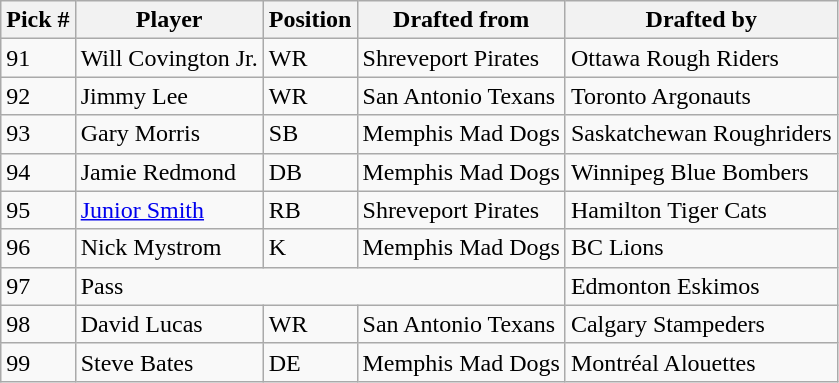<table class="wikitable">
<tr>
<th>Pick #</th>
<th>Player</th>
<th>Position</th>
<th>Drafted from</th>
<th>Drafted by</th>
</tr>
<tr>
<td>91</td>
<td>Will Covington Jr.</td>
<td>WR</td>
<td>Shreveport Pirates</td>
<td>Ottawa Rough Riders</td>
</tr>
<tr>
<td>92</td>
<td>Jimmy Lee</td>
<td>WR</td>
<td>San Antonio Texans</td>
<td>Toronto Argonauts</td>
</tr>
<tr>
<td>93</td>
<td>Gary Morris</td>
<td>SB</td>
<td>Memphis Mad Dogs</td>
<td>Saskatchewan Roughriders</td>
</tr>
<tr>
<td>94</td>
<td>Jamie Redmond</td>
<td>DB</td>
<td>Memphis Mad Dogs</td>
<td>Winnipeg Blue Bombers</td>
</tr>
<tr>
<td>95</td>
<td><a href='#'>Junior Smith</a></td>
<td>RB</td>
<td>Shreveport Pirates</td>
<td>Hamilton Tiger Cats</td>
</tr>
<tr>
<td>96</td>
<td>Nick Mystrom</td>
<td>K</td>
<td>Memphis Mad Dogs</td>
<td>BC Lions</td>
</tr>
<tr>
<td>97</td>
<td colspan="3">Pass</td>
<td>Edmonton Eskimos</td>
</tr>
<tr>
<td>98</td>
<td>David Lucas</td>
<td>WR</td>
<td>San Antonio Texans</td>
<td>Calgary Stampeders</td>
</tr>
<tr>
<td>99</td>
<td>Steve Bates</td>
<td>DE</td>
<td>Memphis Mad Dogs</td>
<td>Montréal Alouettes</td>
</tr>
</table>
